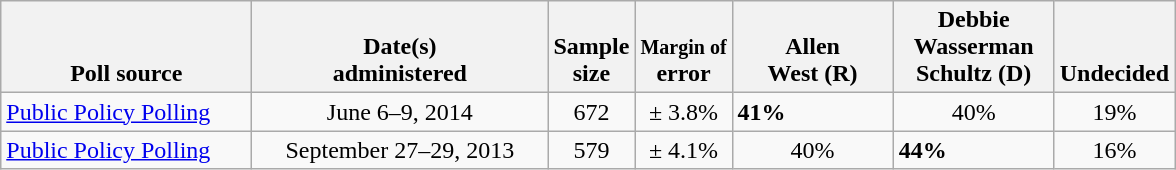<table class="wikitable">
<tr valign= bottom>
<th style="width:160px;">Poll source</th>
<th style="width:190px;">Date(s)<br>administered</th>
<th class=small>Sample<br>size</th>
<th><small>Margin of</small><br>error</th>
<th style="width:100px;">Allen<br>West (R)</th>
<th style="width:100px;">Debbie<br>Wasserman<br> Schultz (D)</th>
<th>Undecided</th>
</tr>
<tr>
<td><a href='#'>Public Policy Polling</a></td>
<td align=center>June 6–9, 2014</td>
<td align=center>672</td>
<td align=center>± 3.8%</td>
<td><strong>41%</strong></td>
<td align=center>40%</td>
<td align=center>19%</td>
</tr>
<tr>
<td><a href='#'>Public Policy Polling</a></td>
<td align=center>September 27–29, 2013</td>
<td align=center>579</td>
<td align=center>± 4.1%</td>
<td align=center>40%</td>
<td><strong>44%</strong></td>
<td align=center>16%</td>
</tr>
</table>
